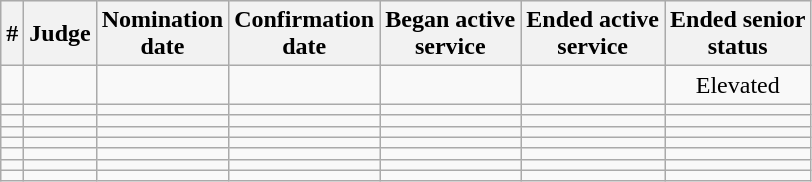<table class="sortable wikitable">
<tr bgcolor="#ececec">
<th>#</th>
<th>Judge</th>
<th>Nomination<br>date</th>
<th>Confirmation<br>date</th>
<th>Began active<br>service</th>
<th>Ended active<br>service</th>
<th>Ended senior<br>status</th>
</tr>
<tr>
<td></td>
<td></td>
<td></td>
<td></td>
<td></td>
<td></td>
<td align="center">Elevated</td>
</tr>
<tr>
<td></td>
<td></td>
<td></td>
<td></td>
<td></td>
<td></td>
<td></td>
</tr>
<tr>
<td></td>
<td></td>
<td></td>
<td></td>
<td></td>
<td></td>
<td></td>
</tr>
<tr>
<td></td>
<td></td>
<td></td>
<td></td>
<td></td>
<td></td>
<td align="center"></td>
</tr>
<tr>
<td></td>
<td></td>
<td></td>
<td></td>
<td></td>
<td></td>
<td></td>
</tr>
<tr>
<td></td>
<td></td>
<td></td>
<td></td>
<td></td>
<td></td>
<td></td>
</tr>
<tr>
<td></td>
<td></td>
<td></td>
<td></td>
<td></td>
<td></td>
<td></td>
</tr>
<tr>
<td></td>
<td></td>
<td></td>
<td></td>
<td></td>
<td></td>
<td align="center"></td>
</tr>
</table>
